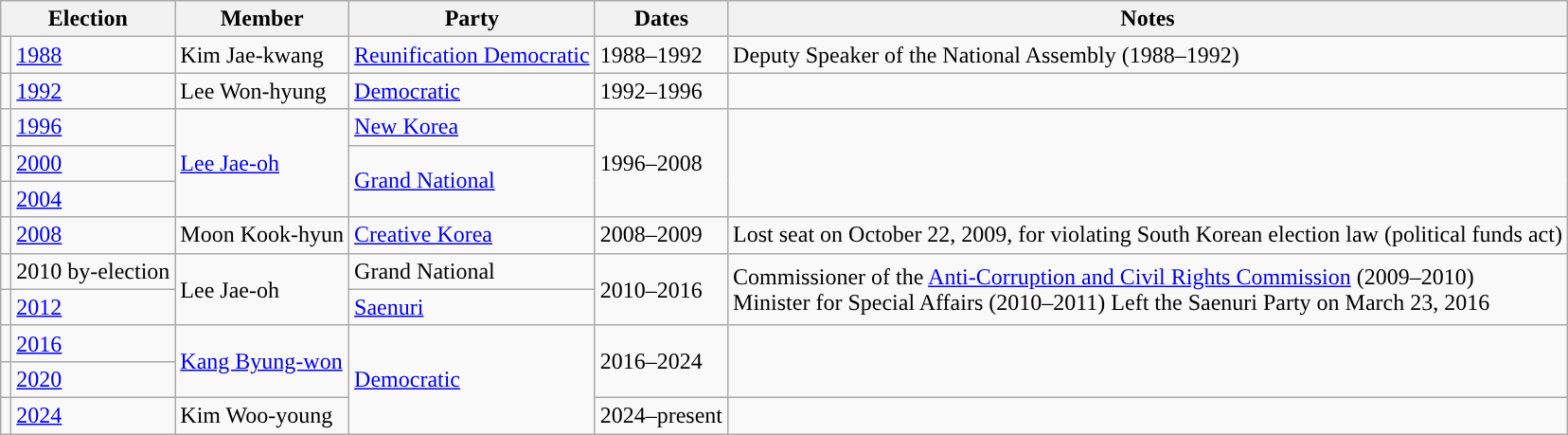<table class="wikitable">
<tr>
<th colspan="2">Election</th>
<th>Member</th>
<th>Party</th>
<th>Dates</th>
<th>Notes</th>
</tr>
<tr>
<td></td>
<td><a href='#'>1988</a></td>
<td>Kim Jae-kwang</td>
<td><a href='#'>Reunification Democratic</a></td>
<td>1988–1992</td>
<td>Deputy Speaker of the National Assembly (1988–1992)</td>
</tr>
<tr>
<td></td>
<td><a href='#'>1992</a></td>
<td>Lee Won-hyung</td>
<td><a href='#'>Democratic</a></td>
<td>1992–1996</td>
<td></td>
</tr>
<tr>
<td></td>
<td><a href='#'>1996</a></td>
<td rowspan="3"><a href='#'>Lee Jae-oh</a></td>
<td><a href='#'>New Korea</a></td>
<td rowspan="3">1996–2008</td>
<td rowspan="3"></td>
</tr>
<tr>
<td></td>
<td><a href='#'>2000</a></td>
<td rowspan="2"><a href='#'>Grand National</a></td>
</tr>
<tr>
<td></td>
<td><a href='#'>2004</a></td>
</tr>
<tr>
<td></td>
<td><a href='#'>2008</a></td>
<td>Moon Kook-hyun</td>
<td><a href='#'>Creative Korea</a></td>
<td>2008–2009</td>
<td>Lost seat on October 22, 2009, for violating South Korean election law (political funds act)</td>
</tr>
<tr>
<td></td>
<td>2010 by-election</td>
<td rowspan="2">Lee Jae-oh</td>
<td>Grand National</td>
<td rowspan="2">2010–2016</td>
<td rowspan="2">Commissioner of the <a href='#'>Anti-Corruption and Civil Rights Commission</a> (2009–2010)<br>Minister for Special Affairs (2010–2011)
Left the Saenuri Party on March 23, 2016</td>
</tr>
<tr>
<td></td>
<td><a href='#'>2012</a></td>
<td><a href='#'>Saenuri</a></td>
</tr>
<tr>
<td></td>
<td><a href='#'>2016</a></td>
<td rowspan="2"><a href='#'>Kang Byung-won</a></td>
<td rowspan="3"><a href='#'>Democratic</a></td>
<td rowspan="2">2016–2024</td>
<td rowspan="2"></td>
</tr>
<tr>
<td></td>
<td><a href='#'>2020</a></td>
</tr>
<tr>
<td></td>
<td><a href='#'>2024</a></td>
<td>Kim Woo-young</td>
<td>2024–present</td>
<td></td>
</tr>
</table>
